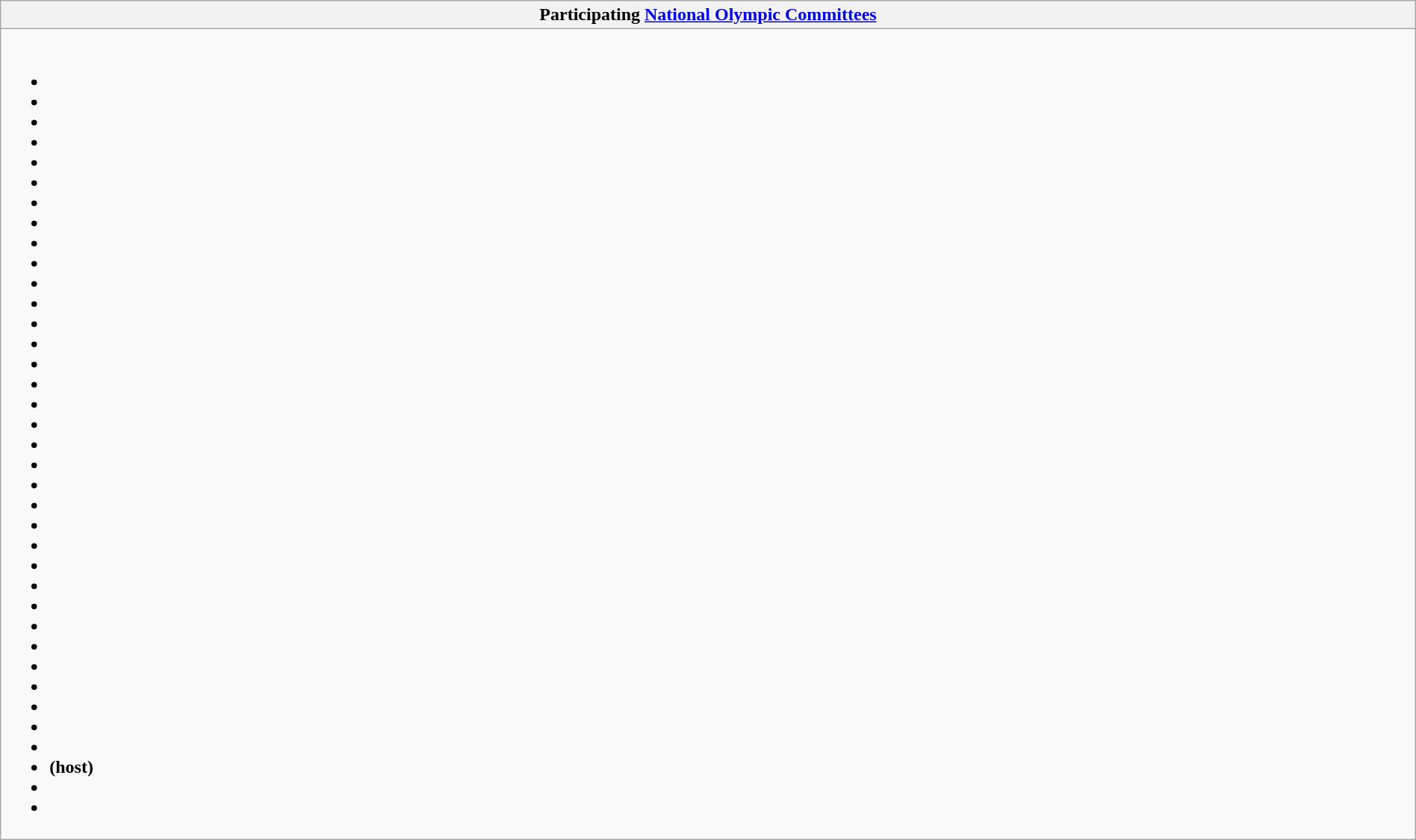<table class="wikitable collapsible" style="width:100%;">
<tr>
<th>Participating <a href='#'>National Olympic Committees</a></th>
</tr>
<tr>
<td><br><ul><li></li><li></li><li></li><li></li><li></li><li></li><li></li><li></li><li></li><li></li><li></li><li></li><li></li><li></li><li></li><li></li><li></li><li></li><li></li><li></li><li></li><li></li><li></li><li></li><li></li><li></li><li></li><li></li><li></li><li></li><li></li><li></li><li></li><li></li><li> <strong>(host)</strong></li><li></li><li></li></ul></td>
</tr>
</table>
